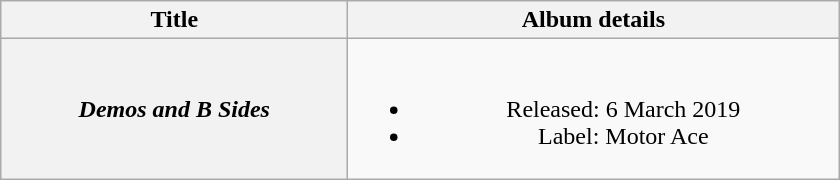<table class="wikitable plainrowheaders" style="text-align:center;">
<tr>
<th scope="col" style="width:14em;">Title</th>
<th scope="col" style="width:20em;">Album details</th>
</tr>
<tr>
<th scope="row"><em>Demos and B Sides</em></th>
<td><br><ul><li>Released: 6 March 2019</li><li>Label: Motor Ace</li></ul></td>
</tr>
</table>
